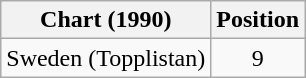<table class="wikitable">
<tr>
<th>Chart (1990)</th>
<th>Position</th>
</tr>
<tr>
<td>Sweden (Topplistan)</td>
<td align="center">9</td>
</tr>
</table>
